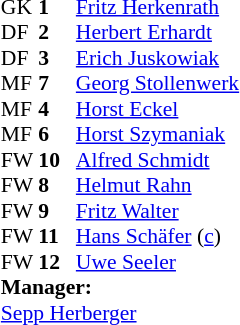<table cellspacing="0" cellpadding="0" style="font-size:90%; margin:0.2em auto;">
<tr>
<th width="25"></th>
<th width="25"></th>
</tr>
<tr>
<td>GK</td>
<td><strong>1</strong></td>
<td><a href='#'>Fritz Herkenrath</a></td>
</tr>
<tr>
<td>DF</td>
<td><strong>2</strong></td>
<td><a href='#'>Herbert Erhardt</a></td>
</tr>
<tr>
<td>DF</td>
<td><strong>3</strong></td>
<td><a href='#'>Erich Juskowiak</a></td>
</tr>
<tr>
<td>MF</td>
<td><strong>7</strong></td>
<td><a href='#'>Georg Stollenwerk</a></td>
</tr>
<tr>
<td>MF</td>
<td><strong>4</strong></td>
<td><a href='#'>Horst Eckel</a></td>
</tr>
<tr>
<td>MF</td>
<td><strong>6</strong></td>
<td><a href='#'>Horst Szymaniak</a></td>
</tr>
<tr>
<td>FW</td>
<td><strong>10</strong></td>
<td><a href='#'>Alfred Schmidt</a></td>
</tr>
<tr>
<td>FW</td>
<td><strong>8</strong></td>
<td><a href='#'>Helmut Rahn</a></td>
</tr>
<tr>
<td>FW</td>
<td><strong>9</strong></td>
<td><a href='#'>Fritz Walter</a></td>
</tr>
<tr>
<td>FW</td>
<td><strong>11</strong></td>
<td><a href='#'>Hans Schäfer</a> (<a href='#'>c</a>)</td>
</tr>
<tr>
<td>FW</td>
<td><strong>12</strong></td>
<td><a href='#'>Uwe Seeler</a></td>
</tr>
<tr>
<td colspan=3><strong>Manager:</strong></td>
</tr>
<tr>
<td colspan=4><a href='#'>Sepp Herberger</a></td>
</tr>
</table>
